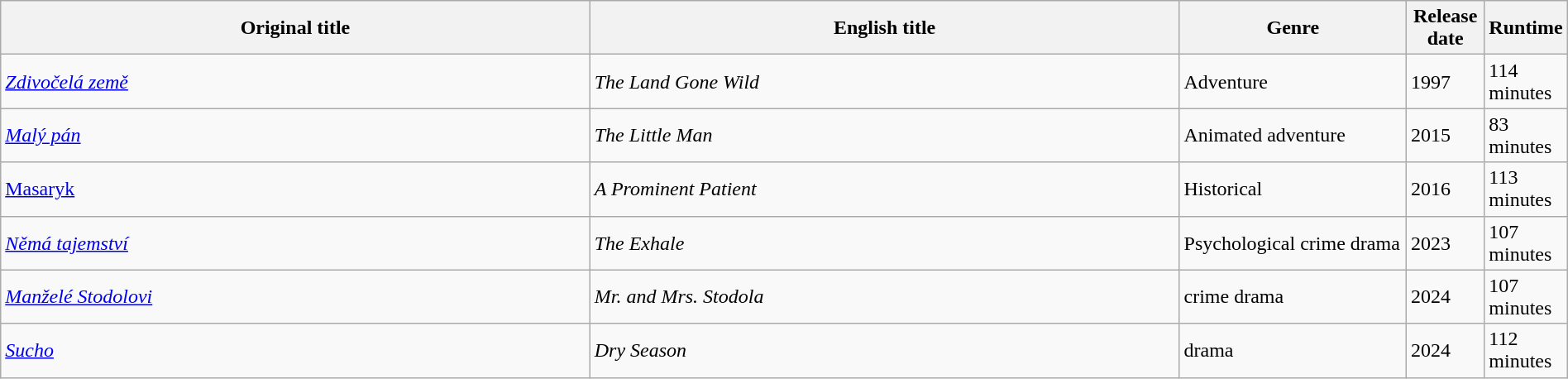<table class="wikitable sortable" style="width:100%;">
<tr>
<th style="width:40%;">Original title</th>
<th style="width:40%;">English title</th>
<th style="width:15%;">Genre</th>
<th style="width:15%;">Release date</th>
<th style="width:15%;">Runtime</th>
</tr>
<tr>
<td><em><a href='#'>Zdivočelá země</a></em></td>
<td><em>The Land Gone Wild</em></td>
<td>Adventure</td>
<td>1997</td>
<td>114 minutes</td>
</tr>
<tr>
<td><em><a href='#'>Malý pán</a></em></td>
<td><em>The Little Man</em></td>
<td>Animated adventure</td>
<td>2015</td>
<td>83 minutes</td>
</tr>
<tr>
<td><a href='#'>Masaryk</a></td>
<td><em>A Prominent Patient</em></td>
<td>Historical</td>
<td>2016</td>
<td>113 minutes</td>
</tr>
<tr>
<td><em><a href='#'>Němá tajemství</a></em></td>
<td><em>The Exhale</em></td>
<td>Psychological crime drama</td>
<td>2023</td>
<td>107 minutes</td>
</tr>
<tr>
<td><em><a href='#'>Manželé Stodolovi</a></em></td>
<td><em>Mr. and Mrs. Stodola</em></td>
<td>crime drama</td>
<td>2024</td>
<td>107 minutes</td>
</tr>
<tr>
<td><em><a href='#'>Sucho</a></em></td>
<td><em>Dry Season </em></td>
<td>drama</td>
<td>2024</td>
<td>112 minutes</td>
</tr>
</table>
